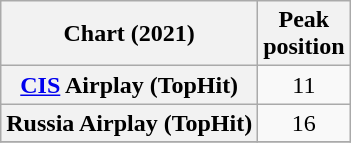<table class="wikitable plainrowheaders sortable" style="text-align:center">
<tr>
<th scope="col">Chart (2021)</th>
<th scope="col">Peak<br>position</th>
</tr>
<tr>
<th scope="row"><a href='#'>CIS</a> Airplay (TopHit)</th>
<td>11</td>
</tr>
<tr>
<th scope="row">Russia Airplay (TopHit)</th>
<td>16</td>
</tr>
<tr>
</tr>
</table>
